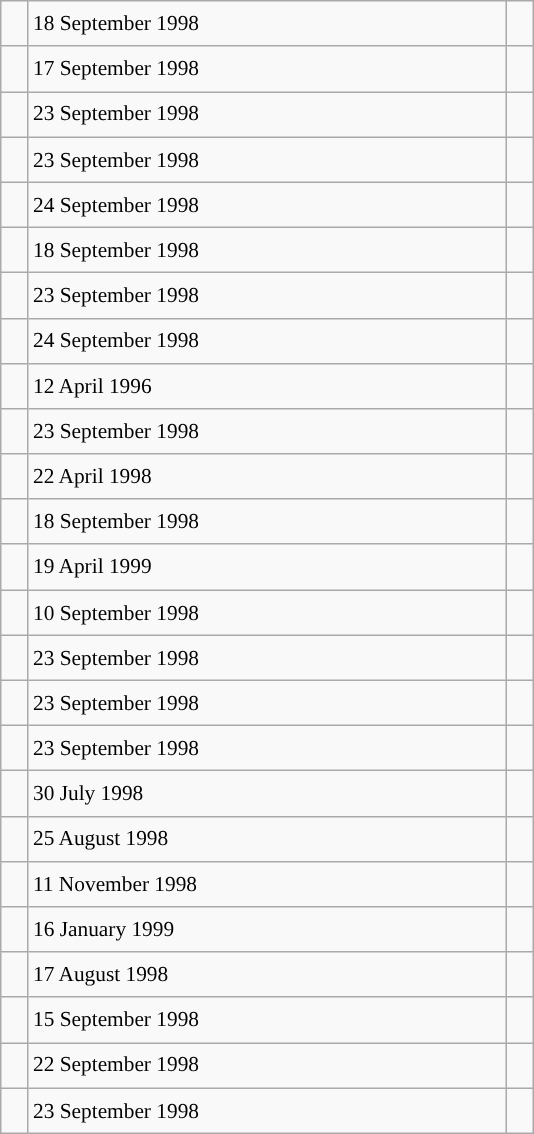<table class="wikitable" style="font-size: 89%; float: left; width: 25em; margin-right: 1em; line-height: 1.65em !important; height: 675px;">
<tr>
<td></td>
<td>18 September 1998</td>
<td></td>
</tr>
<tr>
<td></td>
<td>17 September 1998</td>
<td></td>
</tr>
<tr>
<td></td>
<td>23 September 1998</td>
<td></td>
</tr>
<tr>
<td></td>
<td>23 September 1998</td>
<td></td>
</tr>
<tr>
<td></td>
<td>24 September 1998</td>
<td></td>
</tr>
<tr>
<td></td>
<td>18 September 1998</td>
<td></td>
</tr>
<tr>
<td></td>
<td>23 September 1998</td>
<td></td>
</tr>
<tr>
<td></td>
<td>24 September 1998</td>
<td></td>
</tr>
<tr>
<td></td>
<td>12 April 1996</td>
<td></td>
</tr>
<tr>
<td></td>
<td>23 September 1998</td>
<td></td>
</tr>
<tr>
<td></td>
<td>22 April 1998</td>
<td></td>
</tr>
<tr>
<td></td>
<td>18 September 1998</td>
<td></td>
</tr>
<tr>
<td></td>
<td>19 April 1999</td>
<td></td>
</tr>
<tr>
<td></td>
<td>10 September 1998</td>
<td></td>
</tr>
<tr>
<td></td>
<td>23 September 1998</td>
<td></td>
</tr>
<tr>
<td></td>
<td>23 September 1998</td>
<td></td>
</tr>
<tr>
<td></td>
<td>23 September 1998</td>
<td></td>
</tr>
<tr>
<td></td>
<td>30 July 1998</td>
<td></td>
</tr>
<tr>
<td></td>
<td>25 August 1998</td>
<td></td>
</tr>
<tr>
<td></td>
<td>11 November 1998</td>
<td></td>
</tr>
<tr>
<td></td>
<td>16 January 1999</td>
<td></td>
</tr>
<tr>
<td></td>
<td>17 August 1998</td>
<td></td>
</tr>
<tr>
<td></td>
<td>15 September 1998</td>
<td></td>
</tr>
<tr>
<td></td>
<td>22 September 1998</td>
<td></td>
</tr>
<tr>
<td></td>
<td>23 September 1998</td>
<td></td>
</tr>
</table>
